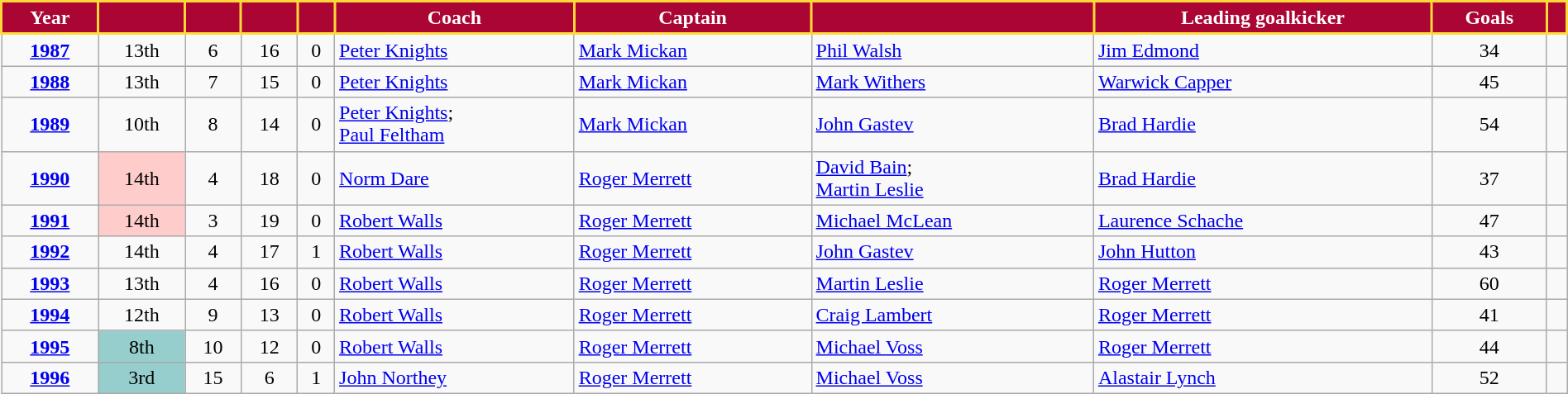<table class="wikitable"; style="width:100%;">
<tr>
<th style="background:#AB0534; color:#FFFFFF; border:solid #FFD938 2px">Year</th>
<th style="background:#AB0534; color:#FFFFFF; border:solid #FFD938 2px"></th>
<th style="background:#AB0534; color:#FFFFFF; border:solid #FFD938 2px"></th>
<th style="background:#AB0534; color:#FFFFFF; border:solid #FFD938 2px"></th>
<th style="background:#AB0534; color:#FFFFFF; border:solid #FFD938 2px"></th>
<th style="background:#AB0534; color:#FFFFFF; border:solid #FFD938 2px">Coach</th>
<th style="background:#AB0534; color:#FFFFFF; border:solid #FFD938 2px">Captain</th>
<th style="background:#AB0534; color:#FFFFFF; border:solid #FFD938 2px"></th>
<th style="background:#AB0534; color:#FFFFFF; border:solid #FFD938 2px">Leading goalkicker</th>
<th style="background:#AB0534; color:#FFFFFF; border:solid #FFD938 2px">Goals</th>
<th style="background:#AB0534; color:#FFFFFF; border:solid #FFD938 2px"></th>
</tr>
<tr>
<td align=center><strong><a href='#'>1987</a></strong></td>
<td align=center>13th</td>
<td align=center>6</td>
<td align=center>16</td>
<td align=center>0</td>
<td><a href='#'>Peter Knights</a></td>
<td><a href='#'>Mark Mickan</a></td>
<td><a href='#'>Phil Walsh</a></td>
<td><a href='#'>Jim Edmond</a></td>
<td align=center>34</td>
<td align=center></td>
</tr>
<tr>
<td align=center><strong><a href='#'>1988</a></strong></td>
<td align=center>13th</td>
<td align=center>7</td>
<td align=center>15</td>
<td align=center>0</td>
<td><a href='#'>Peter Knights</a></td>
<td><a href='#'>Mark Mickan</a></td>
<td><a href='#'>Mark Withers</a></td>
<td><a href='#'>Warwick Capper</a></td>
<td align=center>45</td>
<td align=center></td>
</tr>
<tr>
<td align=center><strong><a href='#'>1989</a></strong></td>
<td align=center>10th</td>
<td align=center>8</td>
<td align=center>14</td>
<td align=center>0</td>
<td><a href='#'>Peter Knights</a>; <br> <a href='#'>Paul Feltham</a></td>
<td><a href='#'>Mark Mickan</a></td>
<td><a href='#'>John Gastev</a></td>
<td><a href='#'>Brad Hardie</a></td>
<td align=center>54</td>
<td align=center></td>
</tr>
<tr>
<td align=center><strong><a href='#'>1990</a></strong></td>
<td style=background:#FFCCCC; align=center>14th</td>
<td align=center>4</td>
<td align=center>18</td>
<td align=center>0</td>
<td><a href='#'>Norm Dare</a></td>
<td><a href='#'>Roger Merrett</a></td>
<td><a href='#'>David Bain</a>; <br> <a href='#'>Martin Leslie</a></td>
<td><a href='#'>Brad Hardie</a></td>
<td align=center>37</td>
<td align=center></td>
</tr>
<tr>
<td align=center><strong><a href='#'>1991</a></strong></td>
<td style=background:#FFCCCC; align=center>14th</td>
<td align=center>3</td>
<td align=center>19</td>
<td align=center>0</td>
<td><a href='#'>Robert Walls</a></td>
<td><a href='#'>Roger Merrett</a></td>
<td><a href='#'>Michael McLean</a></td>
<td><a href='#'>Laurence Schache</a></td>
<td align=center>47</td>
<td align=center></td>
</tr>
<tr>
<td align=center><strong><a href='#'>1992</a></strong></td>
<td align=center>14th</td>
<td align=center>4</td>
<td align=center>17</td>
<td align=center>1</td>
<td><a href='#'>Robert Walls</a></td>
<td><a href='#'>Roger Merrett</a></td>
<td><a href='#'>John Gastev</a></td>
<td><a href='#'>John Hutton</a></td>
<td align=center>43</td>
<td align=center></td>
</tr>
<tr>
<td align=center><strong><a href='#'>1993</a></strong></td>
<td align=center>13th</td>
<td align=center>4</td>
<td align=center>16</td>
<td align=center>0</td>
<td><a href='#'>Robert Walls</a></td>
<td><a href='#'>Roger Merrett</a></td>
<td><a href='#'>Martin Leslie</a></td>
<td><a href='#'>Roger Merrett</a></td>
<td align=center>60</td>
<td align=center></td>
</tr>
<tr>
<td align=center><strong><a href='#'>1994</a></strong></td>
<td align=center>12th</td>
<td align=center>9</td>
<td align=center>13</td>
<td align=center>0</td>
<td><a href='#'>Robert Walls</a></td>
<td><a href='#'>Roger Merrett</a></td>
<td><a href='#'>Craig Lambert</a></td>
<td><a href='#'>Roger Merrett</a></td>
<td align=center>41</td>
<td align=center></td>
</tr>
<tr>
<td align=center><strong><a href='#'>1995</a></strong></td>
<td style=background:#96CDCD; align=center>8th</td>
<td align=center>10</td>
<td align=center>12</td>
<td align=center>0</td>
<td><a href='#'>Robert Walls</a></td>
<td><a href='#'>Roger Merrett</a></td>
<td><a href='#'>Michael Voss</a></td>
<td><a href='#'>Roger Merrett</a></td>
<td align=center>44</td>
<td align=center></td>
</tr>
<tr>
<td align=center><strong><a href='#'>1996</a></strong></td>
<td style=background:#96CDCD; align=center>3rd</td>
<td align=center>15</td>
<td align=center>6</td>
<td align=center>1</td>
<td><a href='#'>John Northey</a></td>
<td><a href='#'>Roger Merrett</a></td>
<td><a href='#'>Michael Voss</a></td>
<td><a href='#'>Alastair Lynch</a></td>
<td align=center>52</td>
<td align=center></td>
</tr>
</table>
